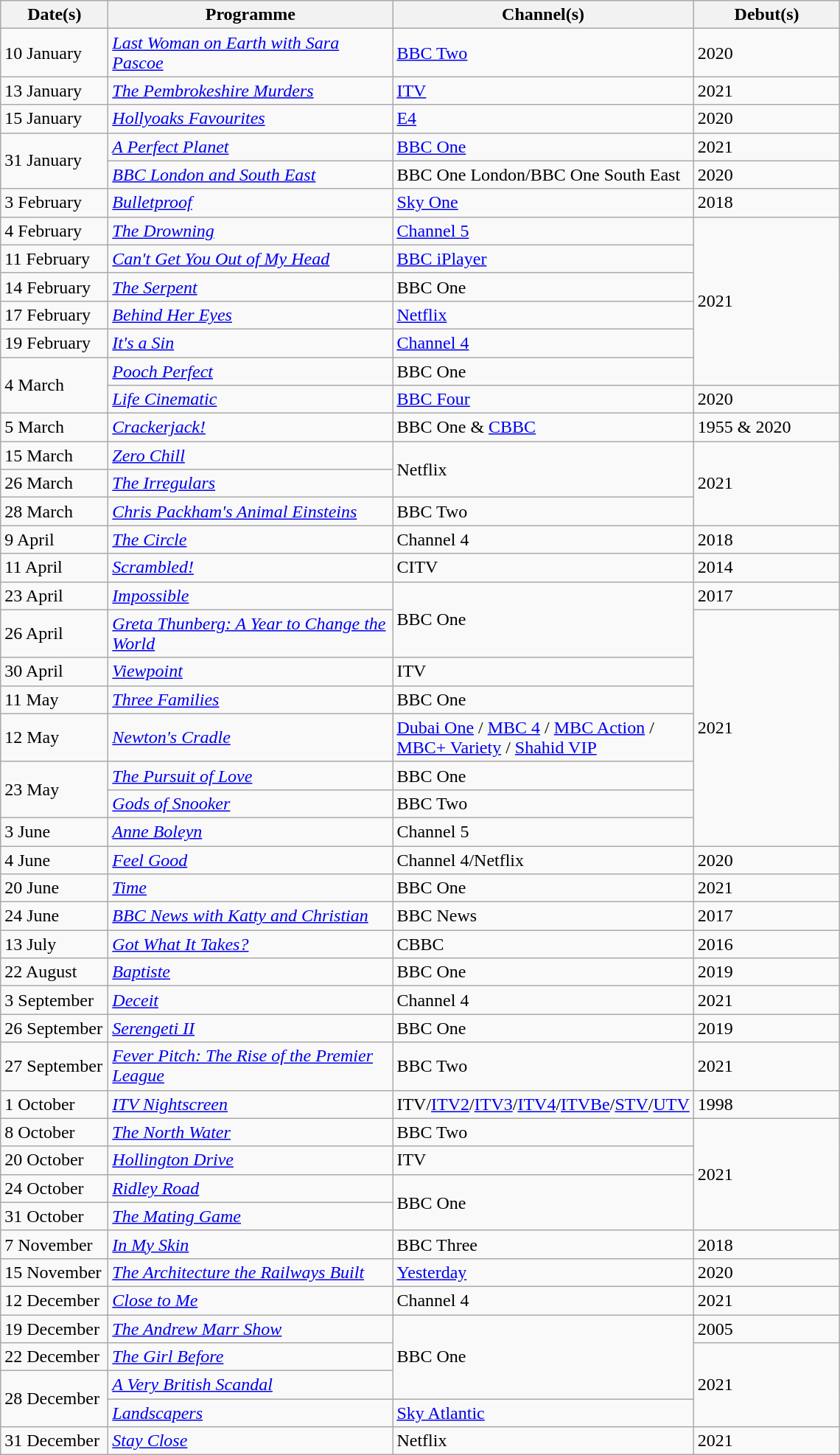<table class="wikitable">
<tr>
<th width=90>Date(s)</th>
<th width=250>Programme</th>
<th width=125>Channel(s)</th>
<th width=125>Debut(s)</th>
</tr>
<tr>
<td>10 January</td>
<td><em><a href='#'>Last Woman on Earth with Sara Pascoe</a></em></td>
<td><a href='#'>BBC Two</a></td>
<td>2020</td>
</tr>
<tr>
<td>13 January</td>
<td><em><a href='#'>The Pembrokeshire Murders</a></em></td>
<td><a href='#'>ITV</a></td>
<td>2021</td>
</tr>
<tr>
<td>15 January</td>
<td><em><a href='#'>Hollyoaks Favourites</a></em></td>
<td><a href='#'>E4</a></td>
<td>2020</td>
</tr>
<tr>
<td rowspan="2">31 January</td>
<td><em><a href='#'>A Perfect Planet</a></em></td>
<td><a href='#'>BBC One</a></td>
<td>2021</td>
</tr>
<tr>
<td><em><a href='#'>BBC London and South East</a></em></td>
<td>BBC One London/BBC One South East</td>
<td>2020</td>
</tr>
<tr>
<td>3 February</td>
<td><em><a href='#'>Bulletproof</a></em></td>
<td><a href='#'>Sky One</a></td>
<td>2018</td>
</tr>
<tr>
<td>4 February</td>
<td><em><a href='#'>The Drowning</a></em></td>
<td><a href='#'>Channel 5</a></td>
<td rowspan="6">2021</td>
</tr>
<tr>
<td>11 February</td>
<td><em><a href='#'>Can't Get You Out of My Head</a></em></td>
<td><a href='#'>BBC iPlayer</a></td>
</tr>
<tr>
<td>14 February</td>
<td><em><a href='#'>The Serpent</a></em></td>
<td>BBC One</td>
</tr>
<tr>
<td>17 February</td>
<td><em><a href='#'>Behind Her Eyes</a></em></td>
<td><a href='#'>Netflix</a></td>
</tr>
<tr>
<td>19 February</td>
<td><em><a href='#'>It's a Sin</a></em></td>
<td><a href='#'>Channel 4</a></td>
</tr>
<tr>
<td rowspan="2">4 March</td>
<td><em><a href='#'>Pooch Perfect</a></em></td>
<td>BBC One</td>
</tr>
<tr>
<td><em><a href='#'>Life Cinematic</a></em></td>
<td><a href='#'>BBC Four</a></td>
<td>2020</td>
</tr>
<tr>
<td>5 March</td>
<td><em><a href='#'>Crackerjack!</a></em></td>
<td>BBC One & <a href='#'>CBBC</a></td>
<td>1955 & 2020</td>
</tr>
<tr>
<td>15 March</td>
<td><em><a href='#'>Zero Chill</a></em></td>
<td rowspan="2">Netflix</td>
<td rowspan="3">2021</td>
</tr>
<tr>
<td>26 March</td>
<td><em><a href='#'>The Irregulars</a></em></td>
</tr>
<tr>
<td>28 March</td>
<td><em><a href='#'>Chris Packham's Animal Einsteins</a></em></td>
<td>BBC Two</td>
</tr>
<tr>
<td>9 April</td>
<td><em><a href='#'>The Circle</a></em></td>
<td>Channel 4</td>
<td>2018</td>
</tr>
<tr>
<td>11 April</td>
<td><em><a href='#'>Scrambled!</a></em></td>
<td>CITV</td>
<td>2014</td>
</tr>
<tr>
<td>23 April</td>
<td><em><a href='#'>Impossible</a></em></td>
<td rowspan="2">BBC One</td>
<td>2017</td>
</tr>
<tr>
<td>26 April</td>
<td><em><a href='#'>Greta Thunberg: A Year to Change the World</a></em></td>
<td rowspan="7">2021</td>
</tr>
<tr>
<td>30 April</td>
<td><em><a href='#'>Viewpoint</a></em></td>
<td>ITV</td>
</tr>
<tr>
<td>11 May</td>
<td><em><a href='#'>Three Families</a></em></td>
<td>BBC One</td>
</tr>
<tr>
<td>12 May</td>
<td><em><a href='#'>Newton's Cradle</a></em></td>
<td><a href='#'>Dubai One</a> / <a href='#'>MBC 4</a> / <a href='#'>MBC Action</a> / <a href='#'>MBC+ Variety</a> / <a href='#'>Shahid VIP</a></td>
</tr>
<tr>
<td rowspan="2">23 May</td>
<td><em><a href='#'>The Pursuit of Love</a></em></td>
<td>BBC One</td>
</tr>
<tr>
<td><em><a href='#'>Gods of Snooker</a></em></td>
<td>BBC Two</td>
</tr>
<tr>
<td>3 June</td>
<td><em><a href='#'>Anne Boleyn</a></em></td>
<td>Channel 5</td>
</tr>
<tr>
<td>4 June</td>
<td><em><a href='#'>Feel Good</a></em></td>
<td>Channel 4/Netflix</td>
<td>2020</td>
</tr>
<tr>
<td>20 June</td>
<td><em><a href='#'>Time</a></em></td>
<td>BBC One</td>
<td>2021</td>
</tr>
<tr>
<td>24 June</td>
<td><em><a href='#'>BBC News with Katty and Christian</a></em></td>
<td>BBC News</td>
<td>2017</td>
</tr>
<tr>
<td>13 July</td>
<td><em><a href='#'>Got What It Takes?</a></em></td>
<td>CBBC</td>
<td>2016</td>
</tr>
<tr>
<td>22 August</td>
<td><em><a href='#'>Baptiste</a></em></td>
<td>BBC One</td>
<td>2019</td>
</tr>
<tr>
<td>3 September</td>
<td><em><a href='#'>Deceit</a></em></td>
<td>Channel 4</td>
<td>2021</td>
</tr>
<tr>
<td>26 September</td>
<td><em><a href='#'>Serengeti II</a></em></td>
<td>BBC One</td>
<td>2019</td>
</tr>
<tr>
<td>27 September</td>
<td><em><a href='#'>Fever Pitch: The Rise of the Premier League</a></em></td>
<td>BBC Two</td>
<td>2021</td>
</tr>
<tr>
<td>1 October</td>
<td><em><a href='#'>ITV Nightscreen</a></em></td>
<td>ITV/<a href='#'>ITV2</a>/<a href='#'>ITV3</a>/<a href='#'>ITV4</a>/<a href='#'>ITVBe</a>/<a href='#'>STV</a>/<a href='#'>UTV</a></td>
<td>1998</td>
</tr>
<tr>
<td>8 October</td>
<td><em><a href='#'>The North Water</a></em></td>
<td>BBC Two</td>
<td rowspan="4">2021</td>
</tr>
<tr>
<td>20 October</td>
<td><em><a href='#'>Hollington Drive</a></em></td>
<td>ITV</td>
</tr>
<tr>
<td>24 October</td>
<td><em><a href='#'>Ridley Road</a></em></td>
<td rowspan="2">BBC One</td>
</tr>
<tr>
<td>31 October</td>
<td><em><a href='#'>The Mating Game</a></em></td>
</tr>
<tr>
<td>7 November</td>
<td><em><a href='#'>In My Skin</a></em></td>
<td>BBC Three</td>
<td>2018</td>
</tr>
<tr>
<td>15 November</td>
<td><em><a href='#'>The Architecture the Railways Built</a></em></td>
<td><a href='#'>Yesterday</a></td>
<td>2020</td>
</tr>
<tr>
<td>12 December</td>
<td><em><a href='#'>Close to Me</a></em></td>
<td>Channel 4</td>
<td>2021</td>
</tr>
<tr>
<td>19 December</td>
<td><em><a href='#'>The Andrew Marr Show</a></em></td>
<td rowspan="3">BBC One</td>
<td>2005</td>
</tr>
<tr>
<td>22 December</td>
<td><em><a href='#'>The Girl Before</a></em></td>
<td rowspan="3">2021</td>
</tr>
<tr>
<td rowspan="2">28 December</td>
<td><em><a href='#'>A Very British Scandal</a></em></td>
</tr>
<tr>
<td><em><a href='#'>Landscapers</a></em></td>
<td><a href='#'>Sky Atlantic</a></td>
</tr>
<tr>
<td>31 December</td>
<td><em><a href='#'>Stay Close</a></em></td>
<td>Netflix</td>
<td>2021</td>
</tr>
</table>
